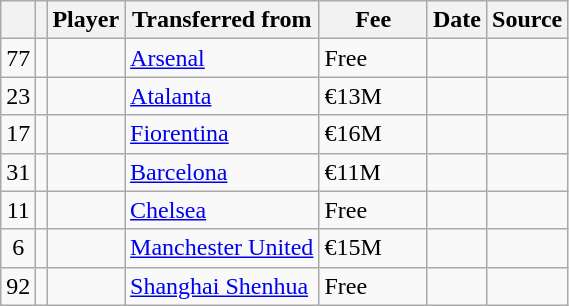<table class="wikitable plainrowheaders sortable">
<tr>
<th></th>
<th></th>
<th scope=col>Player</th>
<th>Transferred from</th>
<th !scope=col; style="width: 65px;">Fee</th>
<th scope=col>Date</th>
<th scope=col>Source</th>
</tr>
<tr>
<td align=center>77</td>
<td align=center></td>
<td></td>
<td> <a href='#'>Arsenal</a></td>
<td>Free</td>
<td></td>
<td></td>
</tr>
<tr>
<td align=center>23</td>
<td align=center></td>
<td></td>
<td> <a href='#'>Atalanta</a></td>
<td>€13M</td>
<td></td>
<td></td>
</tr>
<tr>
<td align=center>17</td>
<td align=center></td>
<td></td>
<td> <a href='#'>Fiorentina</a></td>
<td>€16M</td>
<td></td>
<td></td>
</tr>
<tr>
<td align=center>31</td>
<td align=center></td>
<td></td>
<td> <a href='#'>Barcelona</a></td>
<td>€11M</td>
<td></td>
<td></td>
</tr>
<tr>
<td align=center>11</td>
<td align=center></td>
<td></td>
<td> <a href='#'>Chelsea</a></td>
<td>Free</td>
<td></td>
<td></td>
</tr>
<tr>
<td align=center>6</td>
<td align=center></td>
<td></td>
<td> <a href='#'>Manchester United</a></td>
<td>€15M</td>
<td></td>
<td></td>
</tr>
<tr>
<td align=center>92</td>
<td align=center></td>
<td></td>
<td> <a href='#'>Shanghai Shenhua</a></td>
<td>Free</td>
<td></td>
<td></td>
</tr>
</table>
